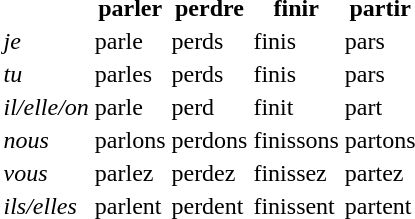<table>
<tr>
<th> </th>
<th>parler</th>
<th>perdre</th>
<th>finir</th>
<th>partir</th>
</tr>
<tr ->
<td><em>je</em></td>
<td>parle</td>
<td>perds</td>
<td>finis</td>
<td>pars</td>
</tr>
<tr ->
<td><em>tu</em></td>
<td>parles</td>
<td>perds</td>
<td>finis</td>
<td>pars</td>
</tr>
<tr ->
<td><em>il/elle/on</em></td>
<td>parle</td>
<td>perd</td>
<td>finit</td>
<td>part</td>
</tr>
<tr ->
<td><em>nous</em></td>
<td>parlons</td>
<td>perdons</td>
<td>finissons</td>
<td>partons</td>
</tr>
<tr ->
<td><em>vous</em></td>
<td>parlez</td>
<td>perdez</td>
<td>finissez</td>
<td>partez</td>
</tr>
<tr ->
<td><em>ils/elles</em></td>
<td>parlent</td>
<td>perdent</td>
<td>finissent</td>
<td>partent</td>
</tr>
</table>
